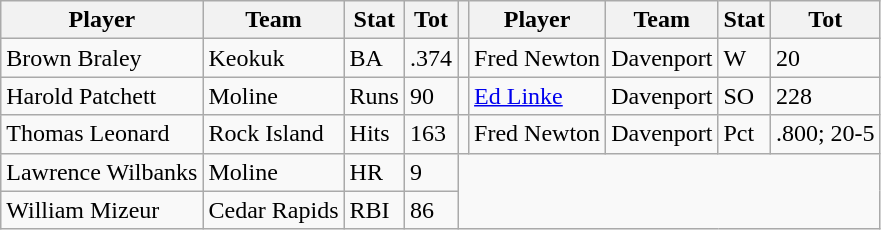<table class="wikitable">
<tr>
<th>Player</th>
<th>Team</th>
<th>Stat</th>
<th>Tot</th>
<th></th>
<th>Player</th>
<th>Team</th>
<th>Stat</th>
<th>Tot</th>
</tr>
<tr>
<td>Brown Braley</td>
<td>Keokuk</td>
<td>BA</td>
<td>.374</td>
<td></td>
<td>Fred Newton</td>
<td>Davenport</td>
<td>W</td>
<td>20</td>
</tr>
<tr>
<td>Harold Patchett</td>
<td>Moline</td>
<td>Runs</td>
<td>90</td>
<td></td>
<td><a href='#'>Ed Linke</a></td>
<td>Davenport</td>
<td>SO</td>
<td>228</td>
</tr>
<tr>
<td>Thomas Leonard</td>
<td>Rock Island</td>
<td>Hits</td>
<td>163</td>
<td></td>
<td>Fred Newton</td>
<td>Davenport</td>
<td>Pct</td>
<td>.800; 20-5</td>
</tr>
<tr>
<td>Lawrence Wilbanks</td>
<td>Moline</td>
<td>HR</td>
<td>9</td>
</tr>
<tr>
<td>William Mizeur</td>
<td>Cedar Rapids</td>
<td>RBI</td>
<td>86</td>
</tr>
</table>
